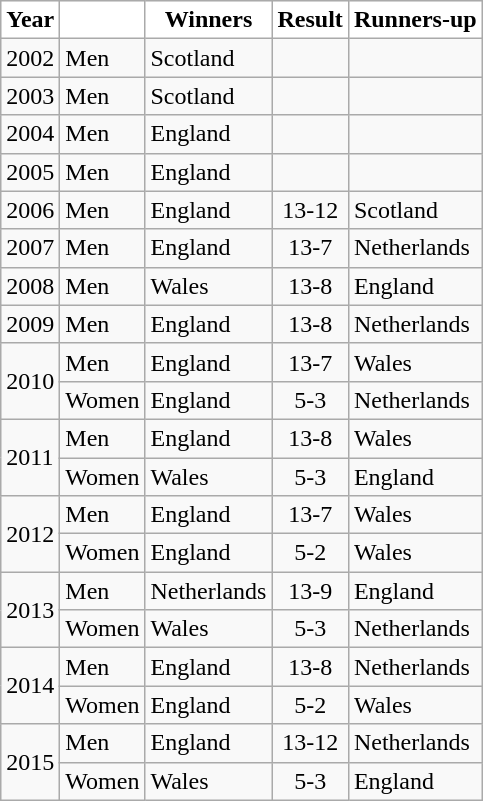<table class="wikitable">
<tr>
<th style="background:#ffffff; color:#000000;">Year</th>
<th style="background:#ffffff; color:#000000;"></th>
<th style="background:#ffffff; color:#000000;">Winners</th>
<th style="background:#ffffff; color:#000000;">Result</th>
<th style="background:#ffffff; color:#000000;">Runners-up</th>
</tr>
<tr>
<td>2002</td>
<td>Men</td>
<td>Scotland</td>
<td style="text-align: center;"></td>
<td></td>
</tr>
<tr>
<td>2003</td>
<td>Men</td>
<td>Scotland</td>
<td style="text-align: center;"></td>
<td></td>
</tr>
<tr>
<td>2004</td>
<td>Men</td>
<td>England</td>
<td style="text-align: center;"></td>
<td></td>
</tr>
<tr>
<td>2005</td>
<td>Men</td>
<td>England</td>
<td style="text-align: center;"></td>
<td></td>
</tr>
<tr>
<td>2006</td>
<td>Men</td>
<td>England</td>
<td style="text-align: center;">13-12</td>
<td>Scotland</td>
</tr>
<tr>
<td>2007</td>
<td>Men</td>
<td>England</td>
<td style="text-align: center;">13-7</td>
<td>Netherlands</td>
</tr>
<tr>
<td>2008</td>
<td>Men</td>
<td>Wales</td>
<td style="text-align: center;">13-8</td>
<td>England</td>
</tr>
<tr>
<td>2009</td>
<td>Men</td>
<td>England</td>
<td style="text-align: center;">13-8</td>
<td>Netherlands</td>
</tr>
<tr>
<td rowspan=2>2010</td>
<td>Men</td>
<td>England</td>
<td style="text-align: center;">13-7</td>
<td>Wales</td>
</tr>
<tr>
<td>Women</td>
<td>England</td>
<td style="text-align: center;">5-3</td>
<td>Netherlands</td>
</tr>
<tr>
<td rowspan=2>2011</td>
<td>Men</td>
<td>England</td>
<td style="text-align: center;">13-8</td>
<td>Wales</td>
</tr>
<tr>
<td>Women</td>
<td>Wales</td>
<td style="text-align: center;">5-3</td>
<td>England</td>
</tr>
<tr>
<td rowspan=2>2012</td>
<td>Men</td>
<td>England</td>
<td style="text-align: center;">13-7</td>
<td>Wales</td>
</tr>
<tr>
<td>Women</td>
<td>England</td>
<td style="text-align: center;">5-2</td>
<td>Wales</td>
</tr>
<tr>
<td rowspan=2>2013</td>
<td>Men</td>
<td>Netherlands</td>
<td style="text-align: center;">13-9</td>
<td>England</td>
</tr>
<tr>
<td>Women</td>
<td>Wales</td>
<td style="text-align: center;">5-3</td>
<td>Netherlands</td>
</tr>
<tr>
<td rowspan=2>2014</td>
<td>Men</td>
<td>England</td>
<td style="text-align: center;">13-8</td>
<td>Netherlands</td>
</tr>
<tr>
<td>Women</td>
<td>England</td>
<td style="text-align: center;">5-2</td>
<td>Wales</td>
</tr>
<tr>
<td rowspan=2>2015</td>
<td>Men</td>
<td>England</td>
<td style="text-align: center;">13-12</td>
<td>Netherlands</td>
</tr>
<tr>
<td>Women</td>
<td>Wales</td>
<td style="text-align: center;">5-3</td>
<td>England</td>
</tr>
</table>
